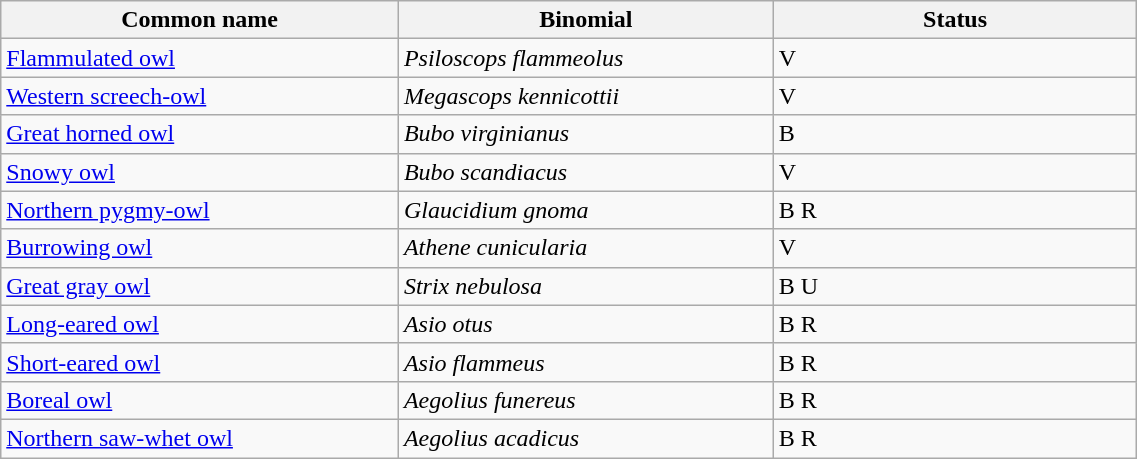<table width=60% class="wikitable">
<tr>
<th width=35%>Common name</th>
<th width=33%>Binomial</th>
<th width=32%>Status</th>
</tr>
<tr>
<td><a href='#'>Flammulated owl</a></td>
<td><em>Psiloscops flammeolus</em></td>
<td>V</td>
</tr>
<tr>
<td><a href='#'>Western screech-owl</a></td>
<td><em>Megascops kennicottii</em></td>
<td>V</td>
</tr>
<tr>
<td><a href='#'>Great horned owl</a></td>
<td><em>Bubo virginianus</em></td>
<td>B</td>
</tr>
<tr>
<td><a href='#'>Snowy owl</a></td>
<td><em>Bubo scandiacus</em></td>
<td>V</td>
</tr>
<tr>
<td><a href='#'>Northern pygmy-owl</a></td>
<td><em>Glaucidium gnoma</em></td>
<td>B R</td>
</tr>
<tr>
<td><a href='#'>Burrowing owl</a></td>
<td><em>Athene cunicularia</em></td>
<td>V</td>
</tr>
<tr>
<td><a href='#'>Great gray owl</a></td>
<td><em>Strix nebulosa</em></td>
<td>B U</td>
</tr>
<tr>
<td><a href='#'>Long-eared owl</a></td>
<td><em>Asio otus</em></td>
<td>B R</td>
</tr>
<tr>
<td><a href='#'>Short-eared owl</a></td>
<td><em>Asio flammeus</em></td>
<td>B R</td>
</tr>
<tr>
<td><a href='#'>Boreal owl</a></td>
<td><em>Aegolius funereus</em></td>
<td>B R</td>
</tr>
<tr>
<td><a href='#'>Northern saw-whet owl</a></td>
<td><em>Aegolius acadicus</em></td>
<td>B R</td>
</tr>
</table>
